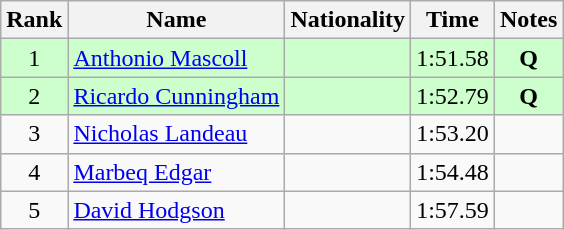<table class="wikitable sortable" style="text-align:center">
<tr>
<th>Rank</th>
<th>Name</th>
<th>Nationality</th>
<th>Time</th>
<th>Notes</th>
</tr>
<tr bgcolor=ccffcc>
<td align=center>1</td>
<td align=left><a href='#'>Anthonio Mascoll</a></td>
<td align=left></td>
<td>1:51.58</td>
<td><strong>Q</strong></td>
</tr>
<tr bgcolor=ccffcc>
<td align=center>2</td>
<td align=left><a href='#'>Ricardo Cunningham</a></td>
<td align=left></td>
<td>1:52.79</td>
<td><strong>Q</strong></td>
</tr>
<tr>
<td align=center>3</td>
<td align=left><a href='#'>Nicholas Landeau</a></td>
<td align=left></td>
<td>1:53.20</td>
<td></td>
</tr>
<tr>
<td align=center>4</td>
<td align=left><a href='#'>Marbeq Edgar</a></td>
<td align=left></td>
<td>1:54.48</td>
<td></td>
</tr>
<tr>
<td align=center>5</td>
<td align=left><a href='#'>David Hodgson</a></td>
<td align=left></td>
<td>1:57.59</td>
<td></td>
</tr>
</table>
